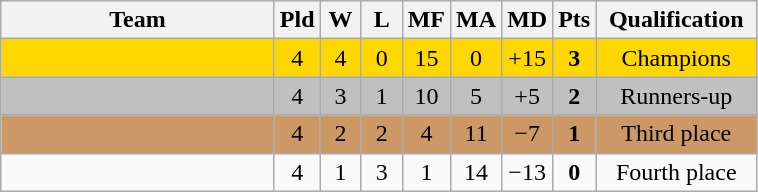<table class="wikitable" style="text-align:center">
<tr>
<th width="175">Team</th>
<th width="20">Pld</th>
<th width="20">W</th>
<th width="20">L</th>
<th width="20">MF</th>
<th width="20">MA</th>
<th width="20">MD</th>
<th width="20">Pts</th>
<th width="100">Qualification</th>
</tr>
<tr bgcolor="gold">
<td align="left"></td>
<td>4</td>
<td>4</td>
<td>0</td>
<td>15</td>
<td>0</td>
<td>+15</td>
<td><strong>3</strong></td>
<td>Champions</td>
</tr>
<tr bgcolor="silver">
<td align="left"></td>
<td>4</td>
<td>3</td>
<td>1</td>
<td>10</td>
<td>5</td>
<td>+5</td>
<td><strong>2</strong></td>
<td>Runners-up</td>
</tr>
<tr bgcolor="cc9966">
<td align="left"></td>
<td>4</td>
<td>2</td>
<td>2</td>
<td>4</td>
<td>11</td>
<td>−7</td>
<td><strong>1</strong></td>
<td>Third place</td>
</tr>
<tr>
<td align="left"></td>
<td>4</td>
<td>1</td>
<td>3</td>
<td>1</td>
<td>14</td>
<td>−13</td>
<td><strong>0</strong></td>
<td>Fourth place</td>
</tr>
</table>
